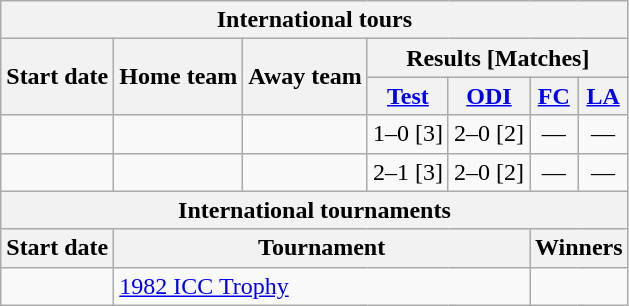<table class="wikitable">
<tr>
<th colspan="7">International tours</th>
</tr>
<tr>
<th rowspan="2">Start date</th>
<th rowspan="2">Home team</th>
<th rowspan="2">Away team</th>
<th colspan="4">Results [Matches]</th>
</tr>
<tr>
<th><a href='#'>Test</a></th>
<th><a href='#'>ODI</a></th>
<th><a href='#'>FC</a></th>
<th><a href='#'>LA</a></th>
</tr>
<tr>
<td><a href='#'></a></td>
<td></td>
<td></td>
<td>1–0 [3]</td>
<td>2–0 [2]</td>
<td ; style="text-align:center">—</td>
<td ; style="text-align:center">—</td>
</tr>
<tr>
<td><a href='#'></a></td>
<td></td>
<td></td>
<td>2–1 [3]</td>
<td>2–0 [2]</td>
<td ; style="text-align:center">—</td>
<td ; style="text-align:center">—</td>
</tr>
<tr>
<th colspan="7">International tournaments</th>
</tr>
<tr>
<th>Start date</th>
<th colspan="4">Tournament</th>
<th colspan="2">Winners</th>
</tr>
<tr>
<td><a href='#'></a></td>
<td colspan="4"> <a href='#'>1982 ICC Trophy</a></td>
<td colspan="2"></td>
</tr>
</table>
